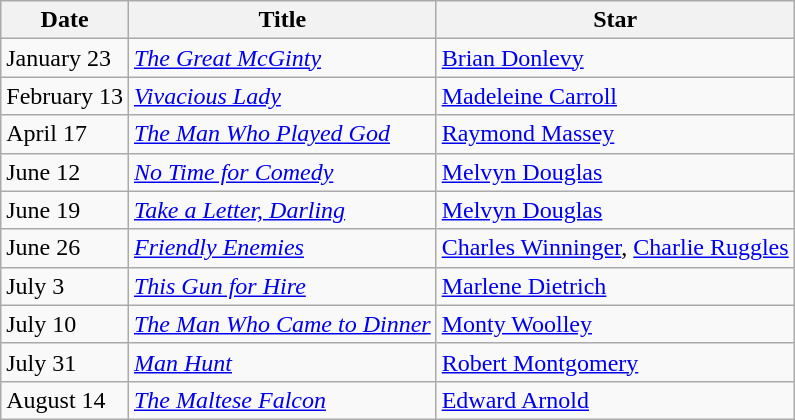<table class=wikitable>
<tr>
<th>Date</th>
<th>Title</th>
<th>Star</th>
</tr>
<tr>
<td>January 23</td>
<td><em><a href='#'>The Great McGinty</a></em></td>
<td><a href='#'>Brian Donlevy</a></td>
</tr>
<tr>
<td>February 13</td>
<td><em><a href='#'>Vivacious Lady</a></em></td>
<td><a href='#'>Madeleine Carroll</a></td>
</tr>
<tr>
<td>April 17</td>
<td><em><a href='#'>The Man Who Played God</a></em></td>
<td><a href='#'>Raymond Massey</a></td>
</tr>
<tr>
<td>June 12</td>
<td><em><a href='#'>No Time for Comedy</a></em></td>
<td><a href='#'>Melvyn Douglas</a></td>
</tr>
<tr>
<td>June 19</td>
<td><em><a href='#'>Take a Letter, Darling</a></em></td>
<td><a href='#'>Melvyn Douglas</a></td>
</tr>
<tr>
<td>June 26</td>
<td><em><a href='#'>Friendly Enemies</a></em></td>
<td><a href='#'>Charles Winninger</a>, <a href='#'>Charlie Ruggles</a></td>
</tr>
<tr>
<td>July 3</td>
<td><em><a href='#'>This Gun for Hire</a></em></td>
<td><a href='#'>Marlene Dietrich</a></td>
</tr>
<tr>
<td>July 10</td>
<td><em><a href='#'>The Man Who Came to Dinner</a></em></td>
<td><a href='#'>Monty Woolley</a></td>
</tr>
<tr>
<td>July 31</td>
<td><em><a href='#'>Man Hunt</a></em></td>
<td><a href='#'>Robert Montgomery</a></td>
</tr>
<tr>
<td>August 14</td>
<td><em><a href='#'>The Maltese Falcon</a></em></td>
<td><a href='#'>Edward Arnold</a></td>
</tr>
</table>
